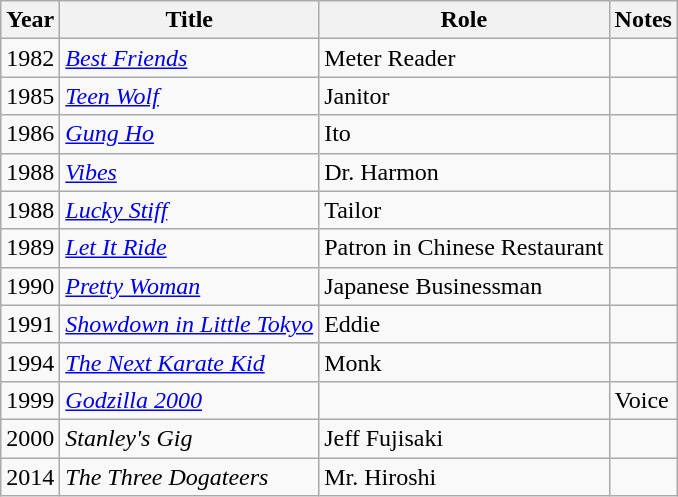<table class="wikitable">
<tr>
<th>Year</th>
<th>Title</th>
<th>Role</th>
<th>Notes</th>
</tr>
<tr>
<td>1982</td>
<td><em><a href='#'>Best Friends</a></em></td>
<td>Meter Reader</td>
<td></td>
</tr>
<tr>
<td>1985</td>
<td><em><a href='#'>Teen Wolf</a></em></td>
<td>Janitor</td>
<td></td>
</tr>
<tr>
<td>1986</td>
<td><em><a href='#'>Gung Ho</a></em></td>
<td>Ito</td>
<td></td>
</tr>
<tr>
<td>1988</td>
<td><em><a href='#'>Vibes</a></em></td>
<td>Dr. Harmon</td>
<td></td>
</tr>
<tr>
<td>1988</td>
<td><em><a href='#'>Lucky Stiff</a></em></td>
<td>Tailor</td>
<td></td>
</tr>
<tr>
<td>1989</td>
<td><em><a href='#'>Let It Ride</a></em></td>
<td>Patron in Chinese Restaurant</td>
<td></td>
</tr>
<tr>
<td>1990</td>
<td><em><a href='#'>Pretty Woman</a></em></td>
<td>Japanese Businessman</td>
<td></td>
</tr>
<tr>
<td>1991</td>
<td><em><a href='#'>Showdown in Little Tokyo</a></em></td>
<td>Eddie</td>
<td></td>
</tr>
<tr>
<td>1994</td>
<td><em><a href='#'>The Next Karate Kid</a></em></td>
<td>Monk</td>
<td></td>
</tr>
<tr>
<td>1999</td>
<td><em><a href='#'>Godzilla 2000</a></em></td>
<td></td>
<td>Voice</td>
</tr>
<tr>
<td>2000</td>
<td><em>Stanley's Gig</em></td>
<td>Jeff Fujisaki</td>
<td></td>
</tr>
<tr>
<td>2014</td>
<td><em>The Three Dogateers</em></td>
<td>Mr. Hiroshi</td>
<td></td>
</tr>
</table>
